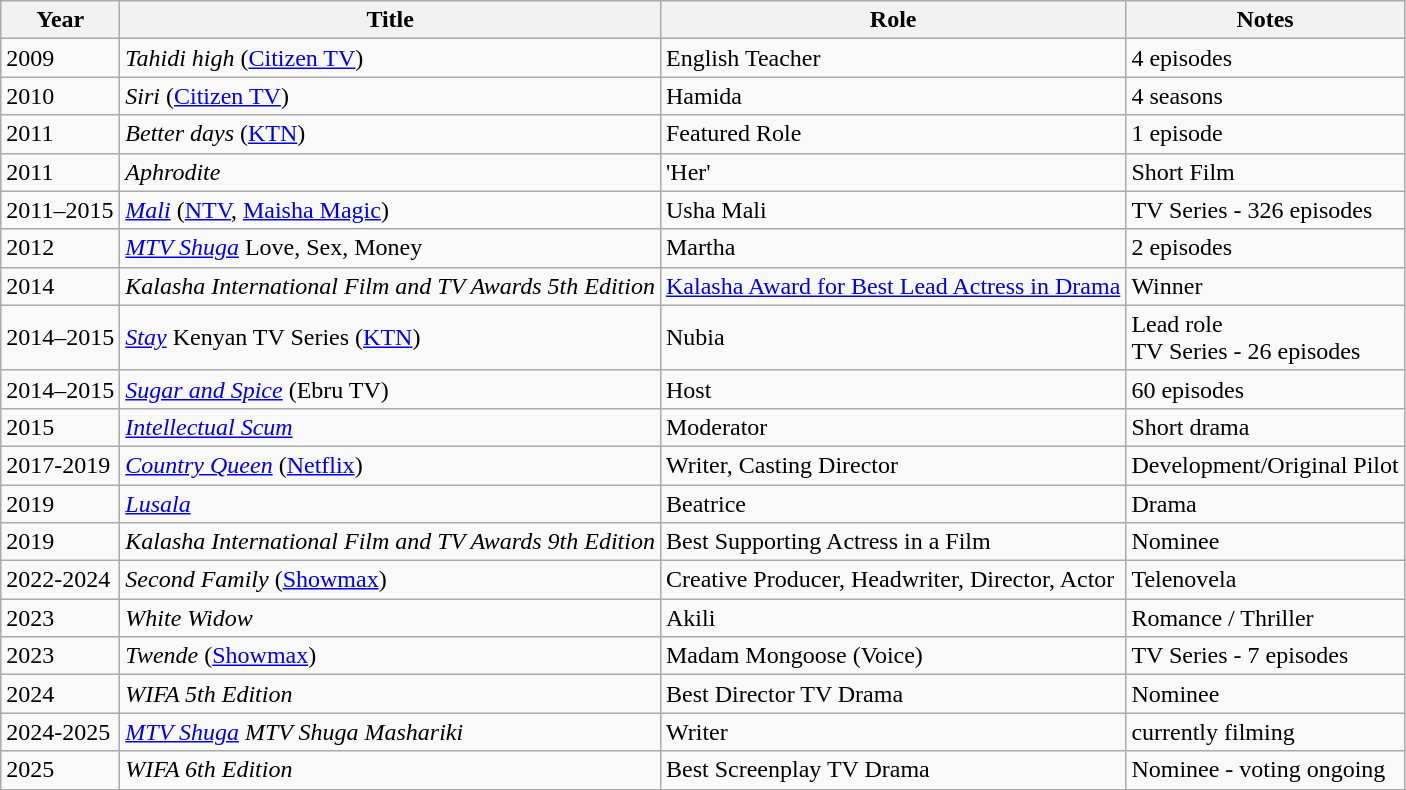<table class="wikitable sortable">
<tr>
<th>Year</th>
<th>Title</th>
<th>Role</th>
<th>Notes</th>
</tr>
<tr>
<td>2009</td>
<td><em>Tahidi high</em> (<a href='#'>Citizen TV</a>)</td>
<td>English Teacher</td>
<td>4 episodes</td>
</tr>
<tr>
<td>2010</td>
<td><em>Siri</em> (<a href='#'>Citizen TV</a>)</td>
<td>Hamida</td>
<td>4 seasons</td>
</tr>
<tr>
<td>2011</td>
<td><em>Better days</em> (<a href='#'>KTN</a>)</td>
<td>Featured Role</td>
<td>1 episode</td>
</tr>
<tr>
<td>2011</td>
<td><em>Aphrodite</em></td>
<td>'Her'</td>
<td>Short Film</td>
</tr>
<tr>
<td>2011–2015</td>
<td><em><a href='#'>Mali</a></em> (<a href='#'>NTV</a>, <a href='#'>Maisha Magic</a>)</td>
<td>Usha Mali</td>
<td>TV Series - 326 episodes</td>
</tr>
<tr>
<td>2012</td>
<td><em><a href='#'>MTV Shuga</a></em> Love, Sex, Money</td>
<td>Martha</td>
<td>2 episodes</td>
</tr>
<tr>
<td>2014</td>
<td><em>Kalasha International Film and TV Awards 5th Edition</em></td>
<td><a href='#'>Kalasha Award for Best Lead Actress in Drama</a></td>
<td>Winner</td>
</tr>
<tr>
<td>2014–2015</td>
<td><em><a href='#'>Stay</a></em> Kenyan TV Series (<a href='#'>KTN</a>)</td>
<td>Nubia</td>
<td>Lead role<br>TV Series - 26 episodes</td>
</tr>
<tr>
<td>2014–2015</td>
<td><em><a href='#'>Sugar and Spice</a></em> (Ebru TV)</td>
<td>Host</td>
<td>60 episodes</td>
</tr>
<tr>
<td>2015</td>
<td><em><a href='#'>Intellectual Scum</a></em></td>
<td>Moderator</td>
<td>Short drama</td>
</tr>
<tr>
<td>2017-2019</td>
<td><em><a href='#'>Country Queen</a></em> (<a href='#'>Netflix</a>)</td>
<td>Writer, Casting Director</td>
<td>Development/Original Pilot</td>
</tr>
<tr>
<td>2019</td>
<td><em><a href='#'>Lusala</a></em></td>
<td>Beatrice</td>
<td>Drama</td>
</tr>
<tr>
<td>2019</td>
<td><em>Kalasha International Film and TV Awards 9th Edition</em></td>
<td>Best Supporting Actress in a Film</td>
<td>Nominee</td>
</tr>
<tr>
<td>2022-2024</td>
<td><em>Second Family</em> (<a href='#'>Showmax</a>)</td>
<td>Creative Producer, Headwriter, Director, Actor</td>
<td>Telenovela</td>
</tr>
<tr>
<td>2023</td>
<td><em>White Widow</em></td>
<td>Akili</td>
<td>Romance / Thriller</td>
</tr>
<tr>
<td>2023</td>
<td><em>Twende</em> (<a href='#'>Showmax</a>)</td>
<td>Madam Mongoose (Voice)</td>
<td>TV Series - 7 episodes</td>
</tr>
<tr>
<td>2024</td>
<td><em>WIFA 5th Edition</em></td>
<td>Best Director TV Drama</td>
<td>Nominee</td>
</tr>
<tr>
<td>2024-2025</td>
<td><em><a href='#'>MTV Shuga</a>  MTV Shuga Mashariki</em></td>
<td>Writer</td>
<td>currently filming</td>
</tr>
<tr>
<td>2025</td>
<td><em>WIFA 6th Edition</em></td>
<td>Best Screenplay TV Drama</td>
<td>Nominee - voting ongoing</td>
</tr>
<tr>
</tr>
</table>
